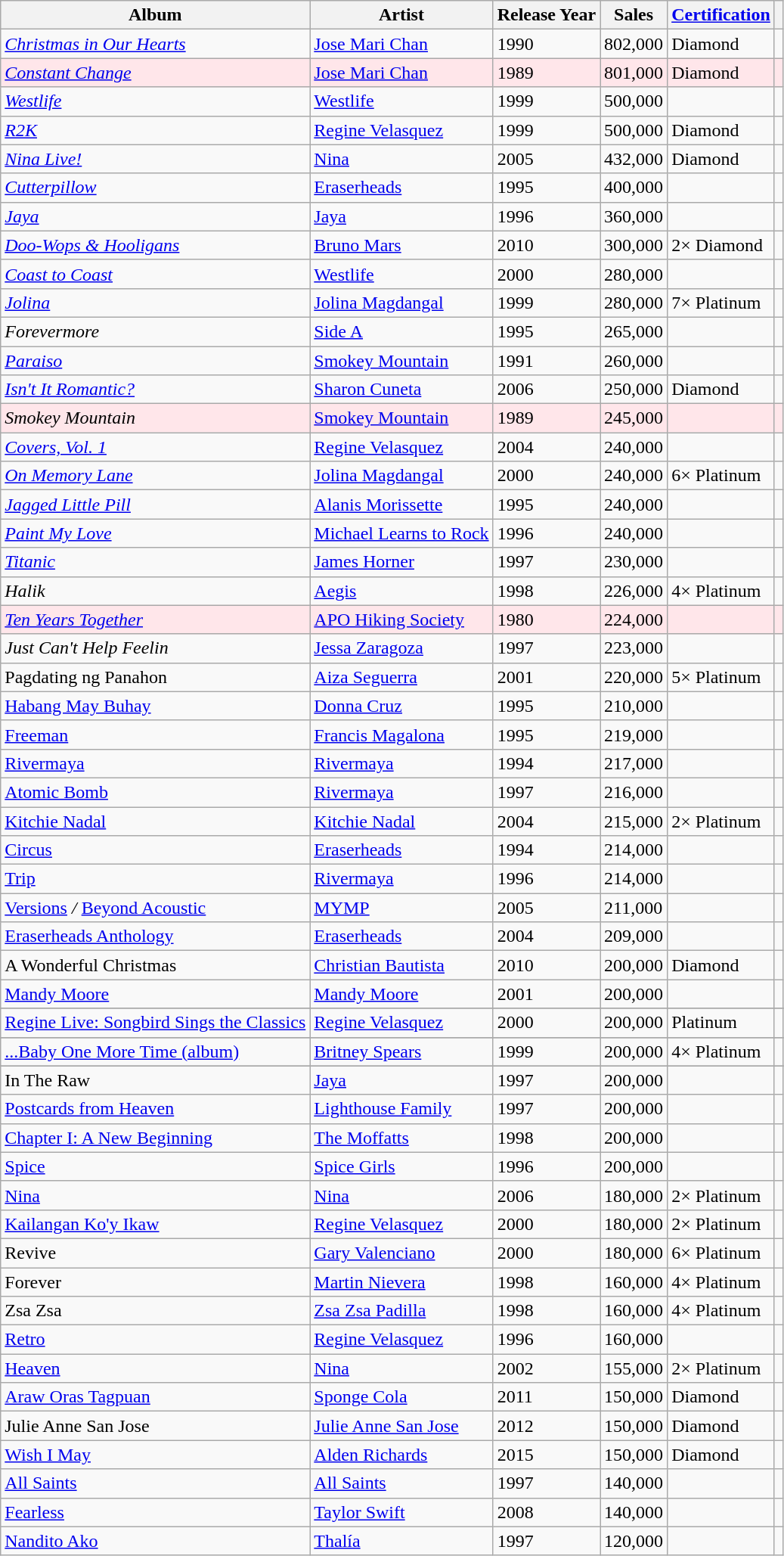<table class="wikitable sortable">
<tr>
<th scope="col">Album</th>
<th scope="col">Artist</th>
<th scope="col">Release Year</th>
<th scope="col">Sales</th>
<th scope="col"><a href='#'>Certification</a></th>
<th scope="col"></th>
</tr>
<tr>
<td style="text-align:left;"><em><a href='#'>Christmas in Our Hearts</a></em></td>
<td style="text-align:left;"><a href='#'>Jose Mari Chan</a></td>
<td>1990</td>
<td>802,000</td>
<td>Diamond</td>
<td></td>
</tr>
<tr style="background-color:#ffe6ea;">
<td style="text-align:left;"><em><a href='#'>Constant Change</a></em></td>
<td style="text-align:left;"><a href='#'>Jose Mari Chan</a></td>
<td>1989</td>
<td>801,000</td>
<td>Diamond</td>
<td></td>
</tr>
<tr>
<td style="text-align:left;"><em><a href='#'>Westlife</a></em></td>
<td style="text-align:left;"><a href='#'>Westlife</a></td>
<td>1999</td>
<td>500,000</td>
<td></td>
<td></td>
</tr>
<tr>
<td style="text-align:left;"><em><a href='#'>R2K</a></em></td>
<td style="text-align:left;"><a href='#'>Regine Velasquez</a></td>
<td>1999</td>
<td>500,000</td>
<td>Diamond</td>
<td></td>
</tr>
<tr>
<td style="text-align:left;"><em><a href='#'>Nina Live!</a></em></td>
<td style="text-align:left;"><a href='#'>Nina</a></td>
<td>2005</td>
<td>432,000</td>
<td>Diamond</td>
<td></td>
</tr>
<tr>
<td style="text-align:left;"><em><a href='#'>Cutterpillow</a></em></td>
<td style="text-align:left;"><a href='#'>Eraserheads</a></td>
<td>1995</td>
<td>400,000</td>
<td></td>
<td></td>
</tr>
<tr>
<td style="text-align:left;"><em><a href='#'>Jaya</a></em></td>
<td style="text-align:left;"><a href='#'>Jaya</a></td>
<td>1996</td>
<td>360,000</td>
<td></td>
<td></td>
</tr>
<tr>
<td style="text-align:left;"><em><a href='#'>Doo-Wops & Hooligans</a></em></td>
<td style="text-align:left;"><a href='#'>Bruno Mars</a></td>
<td>2010</td>
<td>300,000</td>
<td>2× Diamond</td>
<td></td>
</tr>
<tr>
<td style="text-align:left;"><em><a href='#'>Coast to Coast</a></em></td>
<td style="text-align:left;"><a href='#'>Westlife</a></td>
<td>2000</td>
<td>280,000</td>
<td></td>
<td></td>
</tr>
<tr>
<td style="text-align:left;"><em><a href='#'>Jolina</a></em></td>
<td style="text-align:left;"><a href='#'>Jolina Magdangal</a></td>
<td>1999</td>
<td>280,000</td>
<td>7× Platinum</td>
<td></td>
</tr>
<tr>
<td style="text-align:left;"><em>Forevermore</em></td>
<td style="text-align:left;"><a href='#'>Side A</a></td>
<td>1995</td>
<td>265,000</td>
<td></td>
<td></td>
</tr>
<tr>
<td style="text-align:left;"><em><a href='#'>Paraiso</a></em></td>
<td style="text-align:left;"><a href='#'>Smokey Mountain</a></td>
<td>1991</td>
<td>260,000</td>
<td></td>
<td></td>
</tr>
<tr>
<td style="text-align:left;"><em><a href='#'>Isn't It Romantic?</a></em></td>
<td style="text-align:left;"><a href='#'>Sharon Cuneta</a></td>
<td>2006</td>
<td>250,000</td>
<td>Diamond</td>
<td></td>
</tr>
<tr style="background-color:#ffe6ea;">
<td style="text-align:left;"><em>Smokey Mountain</em></td>
<td style="text-align:left;"><a href='#'>Smokey Mountain</a></td>
<td>1989</td>
<td>245,000</td>
<td></td>
<td></td>
</tr>
<tr>
<td style="text-align:left;"><em><a href='#'>Covers, Vol. 1</a></em></td>
<td style="text-align:left;"><a href='#'>Regine Velasquez</a></td>
<td>2004</td>
<td>240,000</td>
<td></td>
<td></td>
</tr>
<tr>
<td style="text-align:left;"><em><a href='#'>On Memory Lane</a></em></td>
<td style="text-align:left;"><a href='#'>Jolina Magdangal</a></td>
<td>2000</td>
<td>240,000</td>
<td>6× Platinum</td>
<td></td>
</tr>
<tr>
<td style="text-align:left;"><em><a href='#'>Jagged Little Pill</a></em></td>
<td style="text-align:left;"><a href='#'>Alanis Morissette</a></td>
<td>1995</td>
<td>240,000</td>
<td></td>
<td></td>
</tr>
<tr>
<td style="text-align:left;"><em><a href='#'>Paint My Love</a></em></td>
<td style="text-align:left;"><a href='#'>Michael Learns to Rock</a></td>
<td>1996</td>
<td>240,000</td>
<td></td>
<td></td>
</tr>
<tr>
<td style="text-align:left;"><em><a href='#'>Titanic</a></em></td>
<td style="text-align:left;"><a href='#'>James Horner</a></td>
<td>1997</td>
<td>230,000</td>
<td></td>
<td></td>
</tr>
<tr>
<td style="text-align:left;"><em>Halik</em></td>
<td style="text-align:left;"><a href='#'>Aegis</a></td>
<td>1998</td>
<td>226,000</td>
<td>4× Platinum</td>
<td></td>
</tr>
<tr style="background-color:#ffe6ea;">
<td style="text-align:left;"><em><a href='#'>Ten Years Together</a></em></td>
<td style="text-align:left;"><a href='#'>APO Hiking Society</a></td>
<td>1980</td>
<td>224,000</td>
<td></td>
<td></td>
</tr>
<tr>
<td style="text-align:left;"><em>Just Can't Help Feelin<strong></td>
<td style="text-align:left;"><a href='#'>Jessa Zaragoza</a></td>
<td>1997</td>
<td>223,000</td>
<td></td>
<td></td>
</tr>
<tr>
<td style="text-align:left;"></em>Pagdating ng Panahon<em></td>
<td style="text-align:left;"><a href='#'>Aiza Seguerra</a></td>
<td>2001</td>
<td>220,000</td>
<td>5× Platinum</td>
<td></td>
</tr>
<tr>
<td style="text-align:left;"></em><a href='#'>Habang May Buhay</a><em></td>
<td style="text-align:left;"><a href='#'>Donna Cruz</a></td>
<td>1995</td>
<td>210,000</td>
<td></td>
<td></td>
</tr>
<tr>
<td style="text-align:left;"></em><a href='#'>Freeman</a><em></td>
<td style="text-align:left;"><a href='#'>Francis Magalona</a></td>
<td>1995</td>
<td>219,000</td>
<td></td>
<td></td>
</tr>
<tr>
<td style="text-align:left;"></em><a href='#'>Rivermaya</a><em></td>
<td style="text-align:left;"><a href='#'>Rivermaya</a></td>
<td>1994</td>
<td>217,000</td>
<td></td>
<td></td>
</tr>
<tr>
<td style="text-align:left;"></em><a href='#'>Atomic Bomb</a><em></td>
<td style="text-align:left;"><a href='#'>Rivermaya</a></td>
<td>1997</td>
<td>216,000</td>
<td></td>
<td></td>
</tr>
<tr>
<td style="text-align:left;"></em><a href='#'>Kitchie Nadal</a><em></td>
<td style="text-align:left;"><a href='#'>Kitchie Nadal</a></td>
<td>2004</td>
<td>215,000</td>
<td>2× Platinum</td>
<td></td>
</tr>
<tr>
<td style="text-align:left;"></em><a href='#'>Circus</a><em></td>
<td style="text-align:left;"><a href='#'>Eraserheads</a></td>
<td>1994</td>
<td>214,000</td>
<td></td>
<td></td>
</tr>
<tr>
<td style="text-align:left;"></em><a href='#'>Trip</a><em></td>
<td style="text-align:left;"><a href='#'>Rivermaya</a></td>
<td>1996</td>
<td>214,000</td>
<td></td>
<td></td>
</tr>
<tr>
<td style="text-align:left;"></em><a href='#'>Versions</a><em> / </em><a href='#'>Beyond Acoustic</a><em></td>
<td style="text-align:left;"><a href='#'>MYMP</a></td>
<td>2005</td>
<td>211,000</td>
<td></td>
<td></td>
</tr>
<tr>
<td style="text-align:left;"></em><a href='#'>Eraserheads Anthology</a><em></td>
<td style="text-align:left;"><a href='#'>Eraserheads</a></td>
<td>2004</td>
<td>209,000</td>
<td></td>
<td></td>
</tr>
<tr>
<td style="text-align:left;"></em>A Wonderful Christmas<em></td>
<td style="text-align:left;"><a href='#'>Christian Bautista</a></td>
<td>2010</td>
<td>200,000</td>
<td>Diamond</td>
<td></td>
</tr>
<tr>
<td style="text-align:left;"></em><a href='#'>Mandy Moore</a><em></td>
<td style="text-align:left;"><a href='#'>Mandy Moore</a></td>
<td>2001</td>
<td>200,000</td>
<td></td>
<td></td>
</tr>
<tr>
</tr>
<tr>
<td style="text-align:left;"></em><a href='#'>Regine Live: Songbird Sings the Classics</a><em></td>
<td style="text-align:left;"><a href='#'>Regine Velasquez</a></td>
<td>2000</td>
<td>200,000</td>
<td>Platinum</td>
<td></td>
</tr>
<tr>
</tr>
<tr>
<td style="text-align:left;"></em><a href='#'>...Baby One More Time (album)</a><em></td>
<td style="text-align:left;"><a href='#'>Britney Spears</a></td>
<td>1999</td>
<td>200,000</td>
<td>4× Platinum</td>
<td></td>
</tr>
<tr>
</tr>
<tr>
<td style="text-align:left;"></em>In The Raw<em></td>
<td style="text-align:left;"><a href='#'>Jaya</a></td>
<td>1997</td>
<td>200,000</td>
<td></td>
<td></td>
</tr>
<tr>
<td style="text-align:left;"></em><a href='#'>Postcards from Heaven</a><em></td>
<td style="text-align:left;"><a href='#'>Lighthouse Family</a></td>
<td>1997</td>
<td>200,000</td>
<td></td>
<td></td>
</tr>
<tr>
<td style="text-align:left;"></em><a href='#'>Chapter I: A New Beginning</a><em></td>
<td style="text-align:left;"><a href='#'>The Moffatts</a></td>
<td>1998</td>
<td>200,000</td>
<td></td>
<td></td>
</tr>
<tr>
<td style="text-align:left;"></em><a href='#'>Spice</a><em></td>
<td style="text-align:left;"><a href='#'>Spice Girls</a></td>
<td>1996</td>
<td>200,000</td>
<td></td>
<td></td>
</tr>
<tr>
<td style="text-align:left;"></em><a href='#'>Nina</a><em></td>
<td style="text-align:left;"><a href='#'>Nina</a></td>
<td>2006</td>
<td>180,000</td>
<td>2× Platinum</td>
<td></td>
</tr>
<tr>
<td style="text-align:left;"></em><a href='#'>Kailangan Ko'y Ikaw</a><em></td>
<td style="text-align:left;"><a href='#'>Regine Velasquez</a></td>
<td>2000</td>
<td>180,000</td>
<td>2× Platinum</td>
<td></td>
</tr>
<tr>
<td style="text-align:left;"></em>Revive<em></td>
<td style="text-align:left;"><a href='#'>Gary Valenciano</a></td>
<td>2000</td>
<td>180,000</td>
<td>6× Platinum</td>
<td></td>
</tr>
<tr>
<td></em>Forever<em></td>
<td><a href='#'>Martin Nievera</a></td>
<td>1998</td>
<td>160,000</td>
<td>4× Platinum</td>
<td></td>
</tr>
<tr>
<td></em>Zsa Zsa<em></td>
<td><a href='#'>Zsa Zsa Padilla</a></td>
<td>1998</td>
<td>160,000</td>
<td>4× Platinum</td>
<td></td>
</tr>
<tr>
<td style="text-align:left;"></em><a href='#'>Retro</a><em></td>
<td style="text-align:left;"><a href='#'>Regine Velasquez</a></td>
<td>1996</td>
<td>160,000</td>
<td></td>
<td></td>
</tr>
<tr>
<td style="text-align:left;"></em><a href='#'>Heaven</a><em></td>
<td style="text-align:left;"><a href='#'>Nina</a></td>
<td>2002</td>
<td>155,000</td>
<td>2× Platinum</td>
<td></td>
</tr>
<tr>
<td style="text-align:left;"></em><a href='#'>Araw Oras Tagpuan</a><em></td>
<td style="text-align:left;"><a href='#'>Sponge Cola</a></td>
<td>2011</td>
<td>150,000</td>
<td>Diamond</td>
<td></td>
</tr>
<tr>
<td style="text-align:left;"></em>Julie Anne San Jose<em></td>
<td style="text-align:left;"><a href='#'>Julie Anne San Jose</a></td>
<td>2012</td>
<td>150,000</td>
<td>Diamond</td>
<td></td>
</tr>
<tr>
<td style="text-align:left;"></em><a href='#'>Wish I May</a><em></td>
<td style="text-align:left;"><a href='#'>Alden Richards</a></td>
<td>2015</td>
<td>150,000</td>
<td>Diamond</td>
<td></td>
</tr>
<tr>
<td style="text-align:left;"></em><a href='#'>All Saints</a><em></td>
<td style="text-align:left;"><a href='#'>All Saints</a></td>
<td>1997</td>
<td>140,000</td>
<td></td>
<td></td>
</tr>
<tr>
<td style="text-align:left;"></em><a href='#'>Fearless</a><em></td>
<td style="text-align:left;"><a href='#'>Taylor Swift</a></td>
<td>2008</td>
<td>140,000</td>
<td></td>
<td></td>
</tr>
<tr>
<td style="text-align:left;"></em><a href='#'>Nandito Ako</a><em></td>
<td style="text-align:left;"><a href='#'>Thalía</a></td>
<td>1997</td>
<td>120,000</td>
<td></td>
<td></td>
</tr>
</table>
